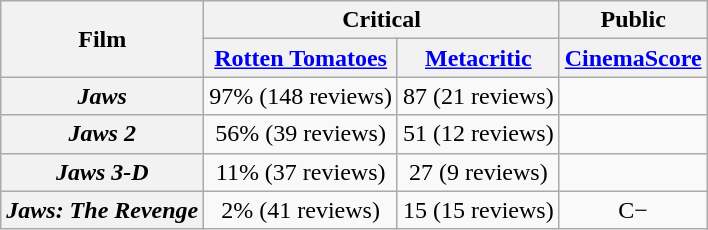<table class="wikitable plainrowheaders sortable" style="text-align: center;">
<tr>
<th scope="col" rowspan="2">Film</th>
<th scope="col" colspan="2">Critical</th>
<th colspan="2" scope="col">Public</th>
</tr>
<tr>
<th scope="col"><a href='#'>Rotten Tomatoes</a></th>
<th scope="col"><a href='#'>Metacritic</a></th>
<th scope="col"><a href='#'>CinemaScore</a></th>
</tr>
<tr>
<th scope="row"><em>Jaws</em></th>
<td>97% (148 reviews)</td>
<td>87 (21 reviews)</td>
<td></td>
</tr>
<tr>
<th scope="row"><em>Jaws 2</em></th>
<td>56% (39 reviews)</td>
<td>51 (12 reviews)</td>
<td></td>
</tr>
<tr>
<th scope="row"><em>Jaws 3-D</em></th>
<td>11% (37 reviews)</td>
<td>27 (9 reviews)</td>
<td></td>
</tr>
<tr>
<th scope="row"><em>Jaws: The Revenge</em></th>
<td>2% (41 reviews)</td>
<td>15 (15 reviews)</td>
<td>C−</td>
</tr>
</table>
